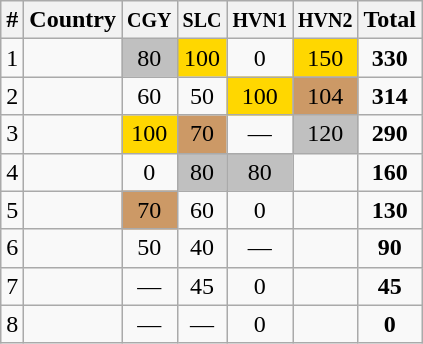<table class="wikitable sortable" style="text-align:center;">
<tr>
<th>#</th>
<th>Country</th>
<th><small>CGY</small></th>
<th><small>SLC</small></th>
<th><small>HVN1</small></th>
<th><small>HVN2</small></th>
<th>Total</th>
</tr>
<tr>
<td>1</td>
<td align=left></td>
<td bgcolor=silver>80</td>
<td bgcolor=gold>100</td>
<td>0</td>
<td bgcolor=gold>150</td>
<td><strong>330</strong></td>
</tr>
<tr>
<td>2</td>
<td align=left></td>
<td>60</td>
<td>50</td>
<td bgcolor=gold>100</td>
<td bgcolor=cc9966>104</td>
<td><strong>314</strong></td>
</tr>
<tr>
<td>3</td>
<td align=left></td>
<td bgcolor=gold>100</td>
<td bgcolor=cc9966>70</td>
<td>—</td>
<td bgcolor=silver>120</td>
<td><strong>290</strong></td>
</tr>
<tr>
<td>4</td>
<td align=left></td>
<td>0</td>
<td bgcolor=silver>80</td>
<td bgcolor=silver>80</td>
<td></td>
<td><strong>160</strong></td>
</tr>
<tr>
<td>5</td>
<td align=left></td>
<td bgcolor=cc9966>70</td>
<td>60</td>
<td>0</td>
<td></td>
<td><strong>130</strong></td>
</tr>
<tr>
<td>6</td>
<td align=left></td>
<td>50</td>
<td>40</td>
<td>—</td>
<td></td>
<td><strong>90</strong></td>
</tr>
<tr>
<td>7</td>
<td align=left></td>
<td>—</td>
<td>45</td>
<td>0</td>
<td></td>
<td><strong>45</strong></td>
</tr>
<tr>
<td>8</td>
<td align=left></td>
<td>—</td>
<td>—</td>
<td>0</td>
<td></td>
<td><strong>0</strong></td>
</tr>
</table>
